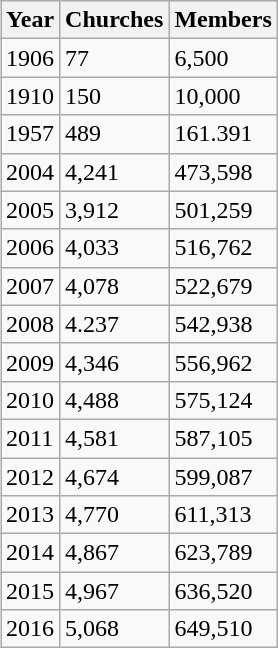<table class="wikitable" style="margin:auto auto auto auto; front-size:95%; float:right;">
<tr>
<th><strong>Year</strong></th>
<th>Churches</th>
<th>Members</th>
</tr>
<tr>
<td>1906</td>
<td>77</td>
<td>6,500</td>
</tr>
<tr>
<td>1910</td>
<td>150</td>
<td>10,000</td>
</tr>
<tr>
<td>1957</td>
<td>489</td>
<td>161.391</td>
</tr>
<tr>
<td>2004</td>
<td>4,241</td>
<td>473,598</td>
</tr>
<tr>
<td>2005</td>
<td>3,912</td>
<td>501,259</td>
</tr>
<tr>
<td>2006</td>
<td>4,033</td>
<td>516,762</td>
</tr>
<tr>
<td>2007</td>
<td>4,078</td>
<td>522,679</td>
</tr>
<tr>
<td>2008</td>
<td>4.237</td>
<td>542,938</td>
</tr>
<tr>
<td>2009</td>
<td>4,346</td>
<td>556,962</td>
</tr>
<tr>
<td>2010</td>
<td>4,488</td>
<td>575,124</td>
</tr>
<tr>
<td>2011</td>
<td>4,581</td>
<td>587,105</td>
</tr>
<tr>
<td>2012</td>
<td>4,674</td>
<td>599,087</td>
</tr>
<tr>
<td>2013</td>
<td>4,770</td>
<td>611,313</td>
</tr>
<tr>
<td>2014</td>
<td>4,867</td>
<td>623,789</td>
</tr>
<tr>
<td>2015</td>
<td>4,967</td>
<td>636,520</td>
</tr>
<tr>
<td>2016</td>
<td>5,068</td>
<td>649,510</td>
</tr>
</table>
